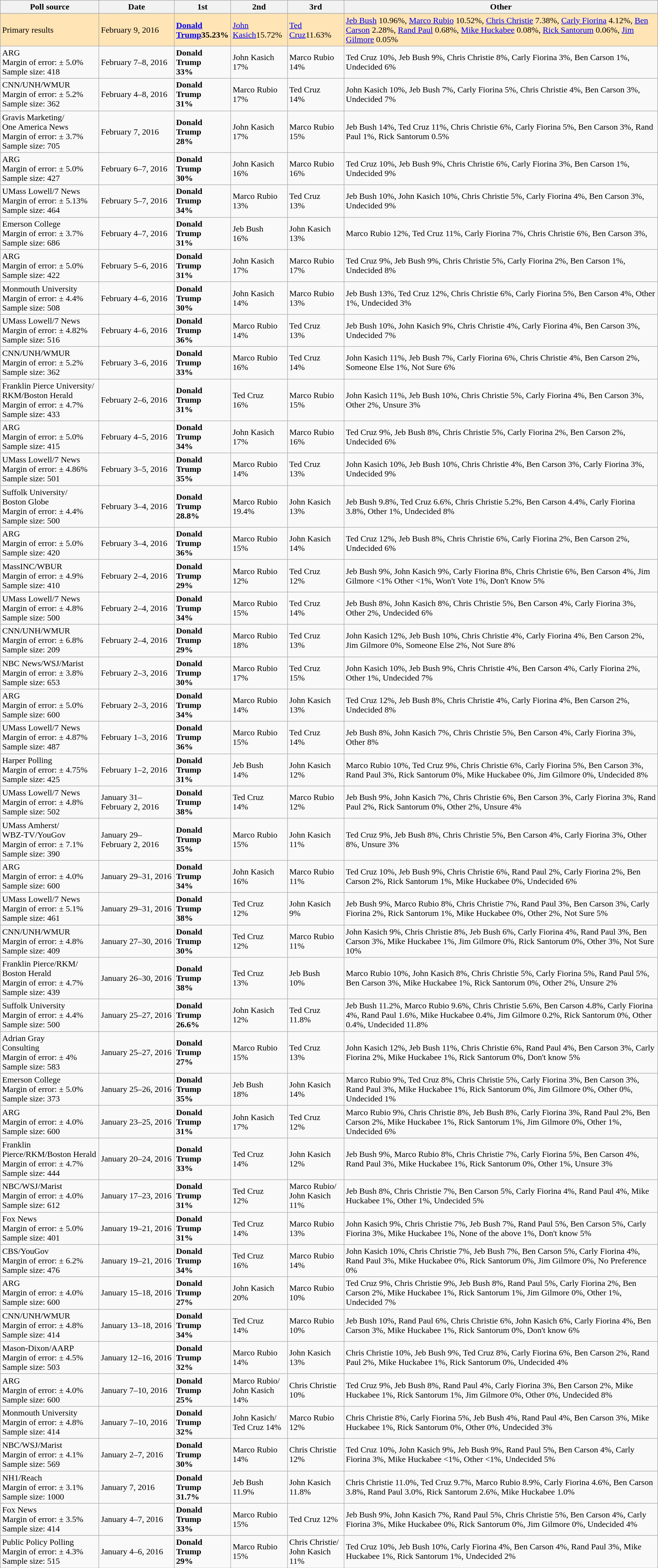<table class="wikitable">
<tr>
<th style="width:180px;">Poll source</th>
<th style="width:135px;">Date</th>
<th style="width:100px;">1st</th>
<th style="width:100px;">2nd</th>
<th style="width:100px;">3rd</th>
<th>Other</th>
</tr>
<tr>
</tr>
<tr style="background:Moccasin;">
<td>Primary results</td>
<td>February 9, 2016</td>
<td><strong><a href='#'>Donald Trump</a>35.23%</strong></td>
<td><a href='#'>John Kasich</a>15.72%</td>
<td><a href='#'>Ted Cruz</a>11.63%</td>
<td><a href='#'>Jeb Bush</a> 10.96%, <a href='#'>Marco Rubio</a> 10.52%, <a href='#'>Chris Christie</a> 7.38%, <a href='#'>Carly Fiorina</a> 4.12%, <a href='#'>Ben Carson</a> 2.28%, <a href='#'>Rand Paul</a> 0.68%, <a href='#'>Mike Huckabee</a> 0.08%, <a href='#'>Rick Santorum</a> 0.06%, <a href='#'>Jim Gilmore</a> 0.05%</td>
</tr>
<tr>
<td>ARG<br>Margin of error: ± 5.0% Sample size: 418</td>
<td>February 7–8, 2016</td>
<td><strong>Donald Trump<br>33%</strong></td>
<td>John Kasich<br>17%</td>
<td>Marco Rubio<br>14%</td>
<td>Ted Cruz 10%, Jeb Bush 9%, Chris Christie 8%, Carly Fiorina 3%, Ben Carson 1%, Undecided 6%</td>
</tr>
<tr>
<td>CNN/UNH/WMUR<br>Margin of error: ± 5.2% Sample size: 362</td>
<td>February 4–8, 2016</td>
<td><strong>Donald Trump<br>31%</strong></td>
<td>Marco Rubio<br>17%</td>
<td>Ted Cruz<br>14%</td>
<td>John Kasich 10%, Jeb Bush 7%, Carly Fiorina 5%, Chris Christie 4%, Ben Carson 3%, Undecided 7%</td>
</tr>
<tr>
<td>Gravis Marketing/<br>One America News<br>Margin of error: ± 3.7% Sample size: 705</td>
<td>February 7, 2016</td>
<td><strong>Donald Trump<br>28%</strong></td>
<td>John Kasich<br>17%</td>
<td>Marco Rubio<br>15%</td>
<td>Jeb Bush 14%, Ted Cruz 11%, Chris Christie 6%, Carly Fiorina 5%, Ben Carson 3%, Rand Paul 1%, Rick Santorum 0.5%</td>
</tr>
<tr>
<td>ARG<br>Margin of error: ± 5.0% Sample size: 427</td>
<td>February 6–7, 2016</td>
<td><strong>Donald Trump<br>30%</strong></td>
<td>John Kasich<br>16%</td>
<td>Marco Rubio<br>16%</td>
<td>Ted Cruz 10%, Jeb Bush 9%, Chris Christie 6%, Carly Fiorina 3%, Ben Carson 1%, Undecided 9%</td>
</tr>
<tr>
<td>UMass Lowell/7 News<br>Margin of error: ± 5.13% Sample size: 464</td>
<td>February 5–7, 2016</td>
<td><strong>Donald Trump<br>34%</strong></td>
<td>Marco Rubio<br>13%</td>
<td>Ted Cruz<br>13%</td>
<td>Jeb Bush 10%, John Kasich 10%, Chris Christie 5%, Carly Fiorina 4%, Ben Carson 3%,  Undecided 9%</td>
</tr>
<tr>
<td>Emerson College<br>Margin of error: ± 3.7% Sample size: 686</td>
<td>February 4–7, 2016</td>
<td><strong>Donald Trump<br>31%</strong></td>
<td>Jeb Bush<br>16%</td>
<td>John Kasich<br>13%</td>
<td>Marco Rubio 12%, Ted Cruz 11%, Carly Fiorina 7%, Chris Christie 6%, Ben Carson 3%,</td>
</tr>
<tr>
<td>ARG<br>Margin of error: ± 5.0% Sample size: 422</td>
<td>February 5–6, 2016</td>
<td><strong>Donald Trump<br>31%</strong></td>
<td>John Kasich<br>17%</td>
<td>Marco Rubio<br>17%</td>
<td>Ted Cruz 9%, Jeb Bush 9%, Chris Christie 5%, Carly Fiorina 2%, Ben Carson 1%, Undecided 8%</td>
</tr>
<tr>
<td>Monmouth University<br>Margin of error: ± 4.4% Sample size: 508</td>
<td>February 4–6, 2016</td>
<td><strong>Donald Trump<br>30%</strong></td>
<td>John Kasich<br>14%</td>
<td>Marco Rubio<br>13%</td>
<td>Jeb Bush 13%, Ted Cruz 12%, Chris Christie 6%, Carly Fiorina 5%, Ben Carson 4%, Other 1%, Undecided 3%</td>
</tr>
<tr>
<td>UMass Lowell/7 News<br>Margin of error: ± 4.82% Sample size: 516</td>
<td>February 4–6, 2016</td>
<td><strong>Donald Trump<br>36%</strong></td>
<td>Marco Rubio<br>14%</td>
<td>Ted Cruz<br>13%</td>
<td>Jeb Bush 10%, John Kasich 9%, Chris Christie 4%, Carly Fiorina 4%, Ben Carson 3%,  Undecided 7%</td>
</tr>
<tr>
<td>CNN/UNH/WMUR<br>Margin of error: ± 5.2% Sample size: 362</td>
<td>February 3–6, 2016</td>
<td><strong>Donald Trump<br>33%</strong></td>
<td>Marco Rubio<br>16%</td>
<td>Ted Cruz<br>14%</td>
<td>John Kasich 11%, Jeb Bush 7%, Carly Fiorina 6%, Chris Christie 4%, Ben Carson 2%, Someone Else 1%, Not Sure 6%</td>
</tr>
<tr>
<td>Franklin Pierce University/<br>RKM/Boston Herald<br>Margin of error: ± 4.7% Sample size: 433</td>
<td>February 2–6, 2016</td>
<td><strong>Donald Trump<br>31%</strong></td>
<td>Ted Cruz<br>16%</td>
<td>Marco Rubio<br>15%</td>
<td>John Kasich 11%, Jeb Bush 10%, Chris Christie 5%, Carly Fiorina 4%, Ben Carson 3%, Other 2%, Unsure 3%</td>
</tr>
<tr>
<td>ARG<br>Margin of error: ± 5.0% Sample size: 415</td>
<td>February 4–5, 2016</td>
<td><strong>Donald Trump<br>34%</strong></td>
<td>John Kasich<br>17%</td>
<td>Marco Rubio<br>16%</td>
<td>Ted Cruz 9%, Jeb Bush 8%, Chris Christie 5%, Carly Fiorina 2%, Ben Carson 2%, Undecided 6%</td>
</tr>
<tr>
<td>UMass Lowell/7 News<br>Margin of error: ± 4.86% Sample size: 501</td>
<td>February 3–5, 2016</td>
<td><strong>Donald Trump<br>35%</strong></td>
<td>Marco Rubio<br>14%</td>
<td>Ted Cruz<br>13%</td>
<td>John Kasich 10%, Jeb Bush 10%,  Chris Christie 4%, Ben Carson 3%, Carly Fiorina 3%, Undecided 9%</td>
</tr>
<tr>
<td>Suffolk University/<br>Boston Globe<br>Margin of error: ± 4.4% Sample size: 500</td>
<td>February 3–4, 2016</td>
<td><strong>Donald Trump<br>28.8%</strong></td>
<td>Marco Rubio<br>19.4%</td>
<td>John Kasich<br>13%</td>
<td>Jeb Bush 9.8%, Ted Cruz 6.6%, Chris Christie 5.2%, Ben Carson 4.4%, Carly Fiorina 3.8%, Other 1%, Undecided 8%</td>
</tr>
<tr>
<td>ARG<br>Margin of error: ± 5.0% Sample size: 420</td>
<td>February 3–4, 2016</td>
<td><strong>Donald Trump<br>36%</strong></td>
<td>Marco Rubio<br>15%</td>
<td>John Kasich<br>14%</td>
<td>Ted Cruz 12%, Jeb Bush 8%, Chris Christie 6%, Carly Fiorina 2%, Ben Carson 2%, Undecided 6%</td>
</tr>
<tr>
<td>MassINC/WBUR<br>Margin of error: ± 4.9% Sample size: 410</td>
<td>February 2–4, 2016</td>
<td><strong>Donald Trump<br>29%</strong></td>
<td>Marco Rubio<br>12%</td>
<td>Ted Cruz<br>12%</td>
<td>Jeb Bush 9%, John Kasich 9%, Carly Fiorina 8%, Chris Christie 6%, Ben Carson 4%, Jim Gilmore <1% Other <1%, Won't Vote 1%, Don't Know 5%</td>
</tr>
<tr>
<td>UMass Lowell/7 News<br>Margin of error: ± 4.8% Sample size: 500</td>
<td>February 2–4, 2016</td>
<td><strong>Donald Trump<br>34%</strong></td>
<td>Marco Rubio<br>15%</td>
<td>Ted Cruz<br>14%</td>
<td>Jeb Bush 8%, John Kasich 8%, Chris Christie 5%, Ben Carson 4%, Carly Fiorina 3%, Other 2%, Undecided 6%</td>
</tr>
<tr>
<td>CNN/UNH/WMUR<br>Margin of error: ± 6.8% Sample size: 209</td>
<td>February 2–4, 2016</td>
<td><strong>Donald Trump<br>29%</strong></td>
<td>Marco Rubio<br>18%</td>
<td>Ted Cruz<br>13%</td>
<td>John Kasich 12%, Jeb Bush 10%, Chris Christie 4%, Carly Fiorina 4%, Ben Carson 2%, Jim Gilmore 0%, Someone Else 2%, Not Sure 8%</td>
</tr>
<tr>
<td>NBC News/WSJ/Marist<br>Margin of error: ± 3.8% Sample size: 653</td>
<td>February 2–3, 2016</td>
<td><strong>Donald Trump<br>30%</strong></td>
<td>Marco Rubio<br>17%</td>
<td>Ted Cruz<br>15%</td>
<td>John Kasich 10%, Jeb Bush 9%, Chris Christie 4%, Ben Carson 4%, Carly Fiorina 2%, Other 1%, Undecided 7%</td>
</tr>
<tr>
<td>ARG<br>Margin of error: ± 5.0% Sample size: 600</td>
<td>February 2–3, 2016</td>
<td><strong>Donald Trump<br>34%</strong></td>
<td>Marco Rubio<br>14%</td>
<td>John Kasich<br>13%</td>
<td>Ted Cruz 12%, Jeb Bush 8%, Chris Christie 4%, Carly Fiorina 4%, Ben Carson 2%, Undecided 8%</td>
</tr>
<tr>
<td>UMass Lowell/7 News<br>Margin of error: ± 4.87% Sample size: 487</td>
<td>February 1–3, 2016</td>
<td><strong>Donald Trump<br>36%</strong></td>
<td>Marco Rubio<br>15%</td>
<td>Ted Cruz<br>14%</td>
<td>Jeb Bush 8%, John Kasich 7%, Chris Christie 5%, Ben Carson 4%, Carly Fiorina 3%, Other 8%</td>
</tr>
<tr>
<td>Harper Polling<br>Margin of error: ± 4.75% Sample size: 425</td>
<td>February 1–2, 2016</td>
<td><strong>Donald Trump<br>31%</strong></td>
<td>Jeb Bush<br>14%</td>
<td>John Kasich<br>12%</td>
<td>Marco Rubio 10%, Ted Cruz 9%, Chris Christie 6%, Carly Fiorina 5%, Ben Carson 3%,  Rand Paul 3%, Rick Santorum 0%, Mike Huckabee 0%, Jim Gilmore 0%, Undecided 8%</td>
</tr>
<tr>
<td>UMass Lowell/7 News<br>Margin of error: ± 4.8% Sample size: 502</td>
<td>January 31–<br>February 2, 2016</td>
<td><strong>Donald Trump<br>38%</strong></td>
<td>Ted Cruz<br>14%</td>
<td>Marco Rubio<br>12%</td>
<td>Jeb Bush 9%, John Kasich 7%, Chris Christie 6%, Ben Carson 3%, Carly Fiorina 3%, Rand Paul 2%, Rick Santorum 0%, Other 2%, Unsure 4%</td>
</tr>
<tr>
<td>UMass Amherst/<br>WBZ-TV/YouGov<br>Margin of error: ± 7.1% Sample size: 390</td>
<td>January 29–<br>February 2, 2016</td>
<td><strong>Donald Trump<br>35%</strong></td>
<td>Marco Rubio<br>15%</td>
<td>John Kasich<br>11%</td>
<td>Ted Cruz 9%, Jeb Bush 8%, Chris Christie 5%, Ben Carson 4%, Carly Fiorina 3%, Other 8%, Unsure 3%</td>
</tr>
<tr>
<td>ARG<br>Margin of error: ± 4.0% Sample size: 600</td>
<td>January 29–31, 2016</td>
<td><strong>Donald Trump<br>34%</strong></td>
<td>John Kasich<br>16%</td>
<td>Marco Rubio<br>11%</td>
<td>Ted Cruz 10%, Jeb Bush 9%, Chris Christie 6%, Rand Paul 2%, Carly Fiorina 2%, Ben Carson 2%,  Rick Santorum 1%, Mike Huckabee 0%, Undecided 6%</td>
</tr>
<tr>
<td>UMass Lowell/7 News<br>Margin of error: ± 5.1% Sample size: 461</td>
<td>January 29–31, 2016</td>
<td><strong>Donald Trump<br>38%</strong></td>
<td>Ted Cruz<br>12%</td>
<td>John Kasich<br>9%</td>
<td>Jeb Bush 9%, Marco Rubio 8%, Chris Christie 7%, Rand Paul 3%, Ben Carson 3%, Carly Fiorina 2%,  Rick Santorum 1%, Mike Huckabee 0%, Other 2%, Not Sure 5%</td>
</tr>
<tr>
<td>CNN/UNH/WMUR<br>Margin of error: ± 4.8% Sample size: 409</td>
<td>January 27–30, 2016</td>
<td><strong>Donald Trump<br>30%</strong></td>
<td>Ted Cruz<br>12%</td>
<td>Marco Rubio<br>11%</td>
<td>John Kasich 9%, Chris Christie 8%, Jeb Bush 6%, Carly Fiorina 4%, Rand Paul 3%, Ben Carson 3%, Mike Huckabee 1%, Jim Gilmore 0%, Rick Santorum 0%, Other 3%, Not Sure 10%</td>
</tr>
<tr>
<td>Franklin Pierce/RKM/<br>Boston Herald<br>Margin of error: ± 4.7% Sample size: 439</td>
<td>January 26–30, 2016</td>
<td><strong>Donald Trump<br>38%</strong></td>
<td>Ted Cruz<br>13%</td>
<td>Jeb Bush<br>10%</td>
<td>Marco Rubio 10%, John Kasich 8%, Chris Christie 5%, Carly Fiorina 5%, Rand Paul 5%, Ben Carson 3%, Mike Huckabee 1%, Rick Santorum 0%, Other 2%, Unsure 2%</td>
</tr>
<tr>
<td>Suffolk University<br>Margin of error: ± 4.4% Sample size: 500</td>
<td>January 25–27, 2016</td>
<td><strong>Donald Trump<br>26.6%</strong></td>
<td>John Kasich<br>12%</td>
<td>Ted Cruz<br>11.8%</td>
<td>Jeb Bush 11.2%, Marco Rubio 9.6%, Chris Christie 5.6%, Ben Carson 4.8%, Carly Fiorina 4%, Rand Paul 1.6%, Mike Huckabee 0.4%, Jim Gilmore 0.2%, Rick Santorum 0%, Other 0.4%, Undecided 11.8%</td>
</tr>
<tr>
<td>Adrian Gray<br>Consulting<br>Margin of error: ± 4% Sample size: 583</td>
<td>January 25–27, 2016</td>
<td><strong>Donald Trump<br>27%</strong></td>
<td>Marco Rubio<br>15%</td>
<td>Ted Cruz<br>13%</td>
<td>John Kasich 12%, Jeb Bush 11%, Chris Christie 6%, Rand Paul 4%, Ben Carson 3%, Carly Fiorina 2%, Mike Huckabee 1%, Rick Santorum 0%, Don't know 5%</td>
</tr>
<tr>
<td>Emerson College<br>Margin of error: ± 5.0% Sample size: 373</td>
<td>January 25–26, 2016</td>
<td><strong>Donald Trump<br>35%</strong></td>
<td>Jeb Bush<br>18%</td>
<td>John Kasich<br>14%</td>
<td>Marco Rubio 9%,  Ted Cruz 8%, Chris Christie 5%, Carly Fiorina 3%, Ben Carson 3%, Rand Paul 3%, Mike Huckabee 1%, Rick Santorum 0%, Jim Gilmore 0%, Other 0%, Undecided 1%</td>
</tr>
<tr>
<td>ARG<br>Margin of error: ± 4.0% Sample size: 600</td>
<td>January 23–25, 2016</td>
<td><strong>Donald Trump<br>31%</strong></td>
<td>John Kasich<br>17%</td>
<td>Ted Cruz<br>12%</td>
<td>Marco Rubio 9%, Chris Christie 8%, Jeb Bush 8%, Carly Fiorina 3%, Rand Paul 2%, Ben Carson 2%,  Mike Huckabee 1%, Rick Santorum 1%, Jim Gilmore 0%, Other 1%, Undecided 6%</td>
</tr>
<tr>
<td>Franklin Pierce/RKM/Boston Herald<br>Margin of error: ± 4.7% Sample size: 444</td>
<td>January 20–24, 2016</td>
<td><strong>Donald Trump<br>33%</strong></td>
<td>Ted Cruz<br>14%</td>
<td>John Kasich<br>12%</td>
<td>Jeb Bush 9%, Marco Rubio 8%, Chris Christie 7%, Carly Fiorina 5%, Ben Carson 4%, Rand Paul 3%, Mike Huckabee 1%, Rick Santorum 0%, Other 1%, Unsure 3%</td>
</tr>
<tr>
<td>NBC/WSJ/Marist<br>Margin of error: ± 4.0% Sample size: 612</td>
<td>January 17–23, 2016</td>
<td><strong>Donald Trump<br>31%</strong></td>
<td>Ted Cruz<br>12%</td>
<td>Marco Rubio/<br>John Kasich
11%</td>
<td>Jeb Bush 8%, Chris Christie 7%, Ben Carson 5%, Carly Fiorina 4%, Rand Paul 4%, Mike Huckabee 1%, Other 1%, Undecided 5%</td>
</tr>
<tr>
<td>Fox News<br>Margin of error: ± 5.0% Sample size: 401</td>
<td>January 19–21, 2016</td>
<td><strong>Donald Trump<br>31%</strong></td>
<td>Ted Cruz<br>14%</td>
<td>Marco Rubio<br>13%</td>
<td>John Kasich 9%, Chris Christie 7%, Jeb Bush 7%, Rand Paul 5%, Ben Carson 5%, Carly Fiorina 3%, Mike Huckabee 1%, None of the above 1%, Don't know 5%</td>
</tr>
<tr>
<td>CBS/YouGov<br>Margin of error: ± 6.2% Sample size: 476</td>
<td>January 19–21, 2016</td>
<td><strong>Donald Trump<br>34%</strong></td>
<td>Ted Cruz<br>16%</td>
<td>Marco Rubio<br>14%</td>
<td>John Kasich 10%, Chris Christie 7%, Jeb Bush 7%, Ben Carson 5%, Carly Fiorina 4%, Rand Paul 3%, Mike Huckabee 0%, Rick Santorum 0%, Jim Gilmore 0%, No Preference 0%</td>
</tr>
<tr>
<td>ARG<br>Margin of error: ± 4.0% Sample size: 600</td>
<td>January 15–18, 2016</td>
<td><strong>Donald Trump<br>27%</strong></td>
<td>John Kasich<br>20%</td>
<td>Marco Rubio<br>10%</td>
<td>Ted Cruz 9%, Chris Christie 9%, Jeb Bush 8%, Rand Paul 5%, Carly Fiorina 2%, Ben Carson 2%,  Mike Huckabee 1%, Rick Santorum 1%, Jim Gilmore 0%, Other 1%, Undecided 7%</td>
</tr>
<tr>
<td>CNN/UNH/WMUR<br>Margin of error: ± 4.8% Sample size: 414</td>
<td>January 13–18, 2016</td>
<td><strong>Donald Trump<br>34%</strong></td>
<td>Ted Cruz<br>14%</td>
<td>Marco Rubio<br>10%</td>
<td>Jeb Bush 10%, Rand Paul 6%, Chris Christie 6%, John Kasich 6%, Carly Fiorina 4%, Ben Carson 3%, Mike Huckabee 1%, Rick Santorum 0%, Don't know 6%</td>
</tr>
<tr>
<td>Mason-Dixon/AARP<br>Margin of error: ± 4.5% Sample size: 503</td>
<td>January 12–16, 2016</td>
<td><strong>Donald Trump<br>32%</strong></td>
<td>Marco Rubio<br>14%</td>
<td>John Kasich<br>13%</td>
<td>Chris Christie 10%, Jeb Bush 9%, Ted Cruz 8%, Carly Fiorina 6%, Ben Carson 2%, Rand Paul 2%, Mike Huckabee 1%, Rick Santorum 0%, Undecided 4%</td>
</tr>
<tr>
<td>ARG<br>Margin of error: ± 4.0% Sample size: 600</td>
<td>January 7–10, 2016</td>
<td><strong>Donald Trump<br>25%</strong></td>
<td>Marco Rubio/<br>John Kasich
14%</td>
<td>Chris Christie<br>10%</td>
<td>Ted Cruz 9%, Jeb Bush 8%, Rand Paul 4%, Carly Fiorina 3%, Ben Carson 2%,  Mike Huckabee 1%, Rick Santorum 1%, Jim Gilmore 0%, Other 0%, Undecided 8%</td>
</tr>
<tr>
<td>Monmouth University<br>Margin of error: ± 4.8% Sample size: 414</td>
<td>January 7–10, 2016</td>
<td><strong>Donald Trump<br>32%</strong></td>
<td>John Kasich/<br>Ted Cruz
14%</td>
<td>Marco Rubio<br>12%</td>
<td>Chris Christie 8%, Carly Fiorina 5%, Jeb Bush 4%, Rand Paul 4%, Ben Carson 3%,  Mike Huckabee 1%, Rick Santorum 0%, Other 0%, Undecided 3%</td>
</tr>
<tr>
<td>NBC/WSJ/Marist<br>Margin of error: ± 4.1% Sample size: 569</td>
<td>January 2–7, 2016</td>
<td><strong>Donald Trump<br>30%</strong></td>
<td>Marco Rubio<br>14%</td>
<td>Chris Christie<br>12%</td>
<td>Ted Cruz 10%, John Kasich 9%, Jeb Bush 9%, Rand Paul 5%, Ben Carson 4%, Carly Fiorina 3%, Mike Huckabee <1%, Other <1%, Undecided 5%</td>
</tr>
<tr>
<td>NH1/Reach<br>Margin of error: ± 3.1% Sample size: 1000</td>
<td>January 7, 2016</td>
<td><strong>Donald Trump<br>31.7%</strong></td>
<td>Jeb Bush<br>11.9%</td>
<td>John Kasich 11.8%</td>
<td>Chris Christie 11.0%, Ted Cruz 9.7%, Marco Rubio 8.9%, Carly Fiorina 4.6%, Ben Carson 3.8%, Rand Paul 3.0%, Rick Santorum 2.6%, Mike Huckabee 1.0%</td>
</tr>
<tr>
<td>Fox News<br>Margin of error: ± 3.5% Sample size: 414</td>
<td>January 4–7, 2016</td>
<td><strong>Donald Trump<br>33%</strong></td>
<td>Marco Rubio<br>15%</td>
<td>Ted Cruz 12%</td>
<td>Jeb Bush 9%, John Kasich 7%, Rand Paul 5%, Chris Christie 5%, Ben Carson 4%, Carly Fiorina 3%, Mike Huckabee 0%, Rick Santorum 0%, Jim Gilmore 0%, Undecided 4%</td>
</tr>
<tr>
<td>Public Policy Polling<br>Margin of error: ± 4.3% Sample size: 515</td>
<td>January 4–6, 2016</td>
<td><strong>Donald Trump<br>29%</strong></td>
<td>Marco Rubio<br>15%</td>
<td>Chris Christie/<br>John Kasich
11%</td>
<td>Ted Cruz 10%, Jeb Bush 10%, Carly Fiorina 4%, Ben Carson 4%, Rand Paul 3%, Mike Huckabee 1%, Rick Santorum 1%, Undecided 2%</td>
</tr>
</table>
